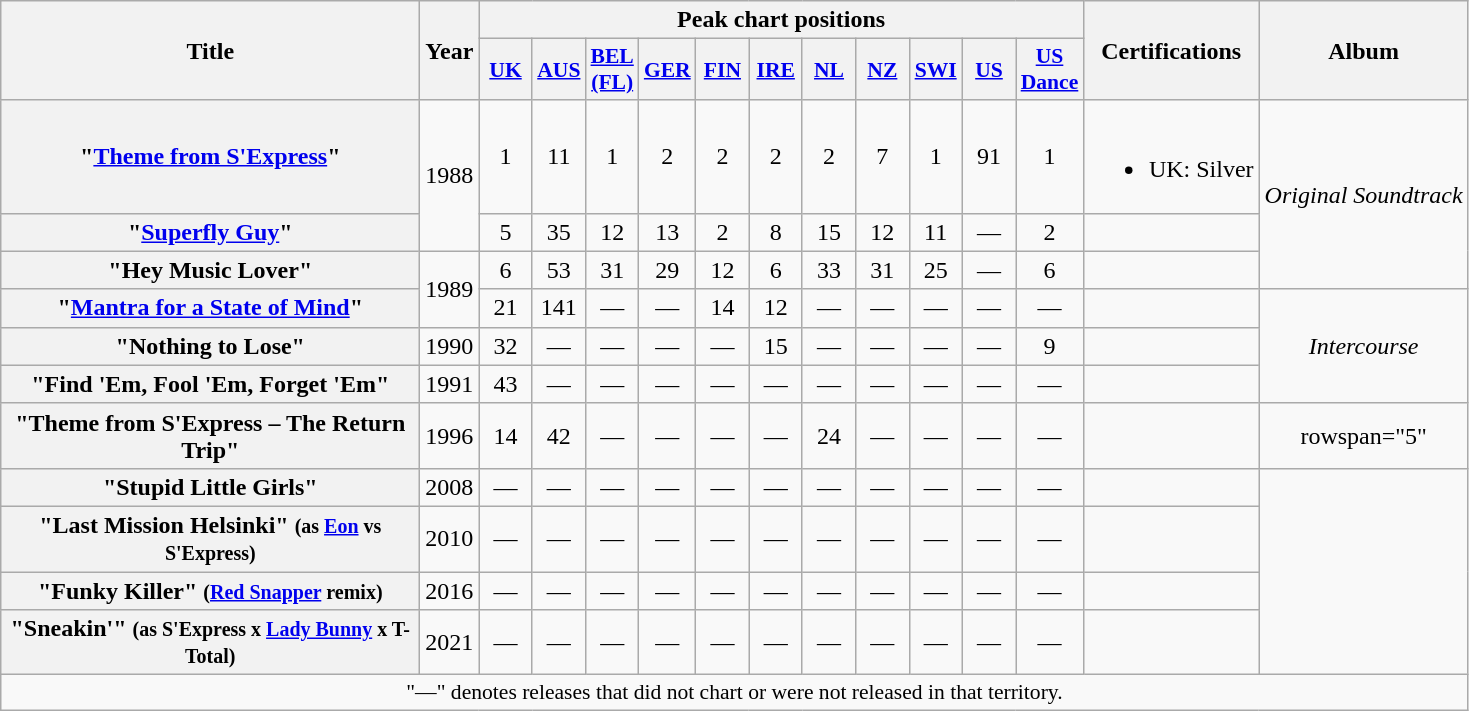<table class="wikitable plainrowheaders" style="text-align:center;">
<tr>
<th rowspan="2" scope="col" style="width:17em;">Title</th>
<th rowspan="2" scope="col" style="width:2em;">Year</th>
<th colspan="11">Peak chart positions</th>
<th rowspan="2">Certifications</th>
<th rowspan="2">Album</th>
</tr>
<tr>
<th scope="col" style="width:2em;font-size:90%;"><a href='#'>UK</a><br></th>
<th scope="col" style="width:2em;font-size:90%;"><a href='#'>AUS</a><br></th>
<th scope="col" style="width:2em;font-size:90%;"><a href='#'>BEL<br>(FL)</a><br></th>
<th scope="col" style="width:2em;font-size:90%;"><a href='#'>GER</a><br></th>
<th scope="col" style="width:2em;font-size:90%;"><a href='#'>FIN</a><br></th>
<th scope="col" style="width:2em;font-size:90%;"><a href='#'>IRE</a><br></th>
<th scope="col" style="width:2em;font-size:90%;"><a href='#'>NL</a><br></th>
<th scope="col" style="width:2em;font-size:90%;"><a href='#'>NZ</a><br></th>
<th scope="col" style="width:2em;font-size:90%;"><a href='#'>SWI</a><br></th>
<th scope="col" style="width:2em;font-size:90%;"><a href='#'>US</a><br></th>
<th scope="col" style="width:2em;font-size:90%;"><a href='#'>US Dance</a></th>
</tr>
<tr>
<th scope="row">"<a href='#'>Theme from S'Express</a>"</th>
<td rowspan="2">1988</td>
<td>1</td>
<td>11</td>
<td>1</td>
<td>2</td>
<td>2</td>
<td>2</td>
<td>2</td>
<td>7</td>
<td>1</td>
<td>91</td>
<td>1</td>
<td><br><ul><li>UK: Silver</li></ul></td>
<td rowspan="3"><em>Original Soundtrack</em></td>
</tr>
<tr>
<th scope="row">"<a href='#'>Superfly Guy</a>"</th>
<td>5</td>
<td>35</td>
<td>12</td>
<td>13</td>
<td>2</td>
<td>8</td>
<td>15</td>
<td>12</td>
<td>11</td>
<td>—</td>
<td>2</td>
<td></td>
</tr>
<tr>
<th scope="row">"Hey Music Lover"</th>
<td rowspan="2">1989</td>
<td>6</td>
<td>53</td>
<td>31</td>
<td>29</td>
<td>12</td>
<td>6</td>
<td>33</td>
<td>31</td>
<td>25</td>
<td>—</td>
<td>6</td>
<td></td>
</tr>
<tr>
<th scope="row">"<a href='#'>Mantra for a State of Mind</a>"</th>
<td>21</td>
<td>141</td>
<td>—</td>
<td>—</td>
<td>14</td>
<td>12</td>
<td>—</td>
<td>—</td>
<td>—</td>
<td>—</td>
<td>—</td>
<td></td>
<td rowspan="3"><em>Intercourse</em></td>
</tr>
<tr>
<th scope="row">"Nothing to Lose"</th>
<td>1990</td>
<td>32</td>
<td>—</td>
<td>—</td>
<td>—</td>
<td>—</td>
<td>15</td>
<td>—</td>
<td>—</td>
<td>—</td>
<td>—</td>
<td>9</td>
<td></td>
</tr>
<tr>
<th scope="row">"Find 'Em, Fool 'Em, Forget 'Em"</th>
<td>1991</td>
<td>43</td>
<td>—</td>
<td>—</td>
<td>—</td>
<td>—</td>
<td>—</td>
<td>—</td>
<td>—</td>
<td>—</td>
<td>—</td>
<td>—</td>
<td></td>
</tr>
<tr>
<th scope="row">"Theme from S'Express – The Return Trip" </th>
<td>1996</td>
<td>14</td>
<td>42</td>
<td>—</td>
<td>—</td>
<td>—</td>
<td>—</td>
<td>24</td>
<td>—</td>
<td>—</td>
<td>—</td>
<td>—</td>
<td></td>
<td>rowspan="5" </td>
</tr>
<tr>
<th scope="row">"Stupid Little Girls" </th>
<td>2008</td>
<td>—</td>
<td>—</td>
<td>—</td>
<td>—</td>
<td>—</td>
<td>—</td>
<td>—</td>
<td>—</td>
<td>—</td>
<td>—</td>
<td>—</td>
<td></td>
</tr>
<tr>
<th scope="row">"Last Mission Helsinki" <small>(as <a href='#'>Eon</a> vs S'Express)</small></th>
<td>2010</td>
<td>—</td>
<td>—</td>
<td>—</td>
<td>—</td>
<td>—</td>
<td>—</td>
<td>—</td>
<td>—</td>
<td>—</td>
<td>—</td>
<td>—</td>
<td></td>
</tr>
<tr>
<th scope="row">"Funky Killer" <small>(<a href='#'>Red Snapper</a> remix)</small></th>
<td>2016</td>
<td>—</td>
<td>—</td>
<td>—</td>
<td>—</td>
<td>—</td>
<td>—</td>
<td>—</td>
<td>—</td>
<td>—</td>
<td>—</td>
<td>—</td>
<td></td>
</tr>
<tr>
<th scope="row">"Sneakin'" <small>(as S'Express x <a href='#'>Lady Bunny</a> x T-Total)</small></th>
<td>2021</td>
<td>—</td>
<td>—</td>
<td>—</td>
<td>—</td>
<td>—</td>
<td>—</td>
<td>—</td>
<td>—</td>
<td>—</td>
<td>—</td>
<td>—</td>
<td></td>
</tr>
<tr>
<td colspan="15" style="font-size:90%">"—" denotes releases that did not chart or were not released in that territory.</td>
</tr>
</table>
